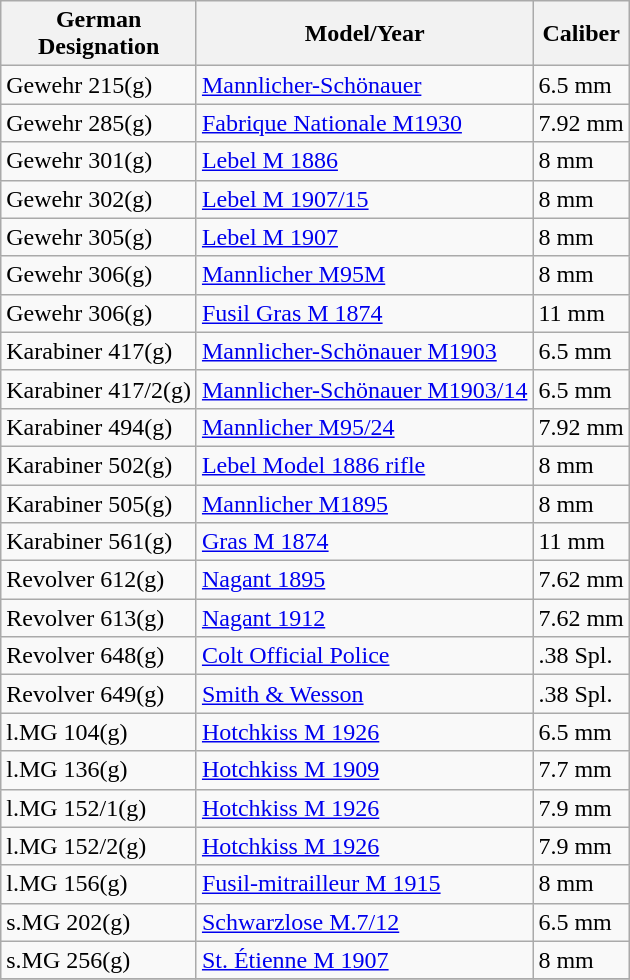<table border="1" class="wikitable sortable">
<tr>
<th>German<br>Designation</th>
<th>Model/Year</th>
<th>Caliber</th>
</tr>
<tr>
<td>Gewehr 215(g)</td>
<td><a href='#'>Mannlicher-Schönauer</a></td>
<td>6.5 mm</td>
</tr>
<tr>
<td>Gewehr 285(g)</td>
<td><a href='#'>Fabrique Nationale M1930</a></td>
<td>7.92 mm</td>
</tr>
<tr>
<td>Gewehr 301(g)</td>
<td><a href='#'>Lebel M 1886</a></td>
<td>8 mm</td>
</tr>
<tr>
<td>Gewehr 302(g)</td>
<td><a href='#'>Lebel M 1907/15</a></td>
<td>8 mm</td>
</tr>
<tr>
<td>Gewehr 305(g)</td>
<td><a href='#'>Lebel M 1907</a></td>
<td>8 mm</td>
</tr>
<tr>
<td>Gewehr 306(g)</td>
<td><a href='#'>Mannlicher M95M</a></td>
<td>8 mm</td>
</tr>
<tr>
<td>Gewehr 306(g)</td>
<td><a href='#'>Fusil Gras M 1874</a></td>
<td>11 mm</td>
</tr>
<tr>
<td>Karabiner 417(g)</td>
<td><a href='#'>Mannlicher-Schönauer M1903</a></td>
<td>6.5 mm</td>
</tr>
<tr>
<td>Karabiner 417/2(g)</td>
<td><a href='#'>Mannlicher-Schönauer M1903/14</a></td>
<td>6.5 mm</td>
</tr>
<tr>
<td>Karabiner 494(g)</td>
<td><a href='#'>Mannlicher M95/24</a></td>
<td>7.92 mm</td>
</tr>
<tr>
<td>Karabiner 502(g)</td>
<td><a href='#'>Lebel Model 1886 rifle</a></td>
<td>8 mm</td>
</tr>
<tr>
<td>Karabiner 505(g)</td>
<td><a href='#'>Mannlicher M1895</a></td>
<td>8 mm</td>
</tr>
<tr>
<td>Karabiner 561(g)</td>
<td><a href='#'>Gras M 1874</a></td>
<td>11 mm</td>
</tr>
<tr>
<td>Revolver 612(g)</td>
<td><a href='#'>Nagant 1895</a></td>
<td>7.62 mm</td>
</tr>
<tr>
<td>Revolver 613(g)</td>
<td><a href='#'>Nagant 1912</a></td>
<td>7.62 mm</td>
</tr>
<tr>
<td>Revolver 648(g)</td>
<td><a href='#'>Colt Official Police</a></td>
<td>.38 Spl.</td>
</tr>
<tr>
<td>Revolver 649(g)</td>
<td><a href='#'>Smith & Wesson</a></td>
<td>.38 Spl.</td>
</tr>
<tr>
<td>l.MG 104(g)</td>
<td><a href='#'>Hotchkiss M 1926</a></td>
<td>6.5 mm</td>
</tr>
<tr>
<td>l.MG 136(g)</td>
<td><a href='#'>Hotchkiss M 1909</a></td>
<td>7.7 mm</td>
</tr>
<tr>
<td>l.MG 152/1(g)</td>
<td><a href='#'>Hotchkiss M 1926</a></td>
<td>7.9 mm</td>
</tr>
<tr>
<td>l.MG 152/2(g)</td>
<td><a href='#'>Hotchkiss M 1926</a></td>
<td>7.9 mm</td>
</tr>
<tr>
<td>l.MG 156(g)</td>
<td><a href='#'>Fusil-mitrailleur M 1915</a></td>
<td>8 mm</td>
</tr>
<tr>
<td>s.MG 202(g)</td>
<td><a href='#'>Schwarzlose M.7/12</a></td>
<td>6.5 mm</td>
</tr>
<tr>
<td>s.MG 256(g)</td>
<td><a href='#'>St. Étienne M 1907</a></td>
<td>8 mm</td>
</tr>
<tr>
</tr>
</table>
